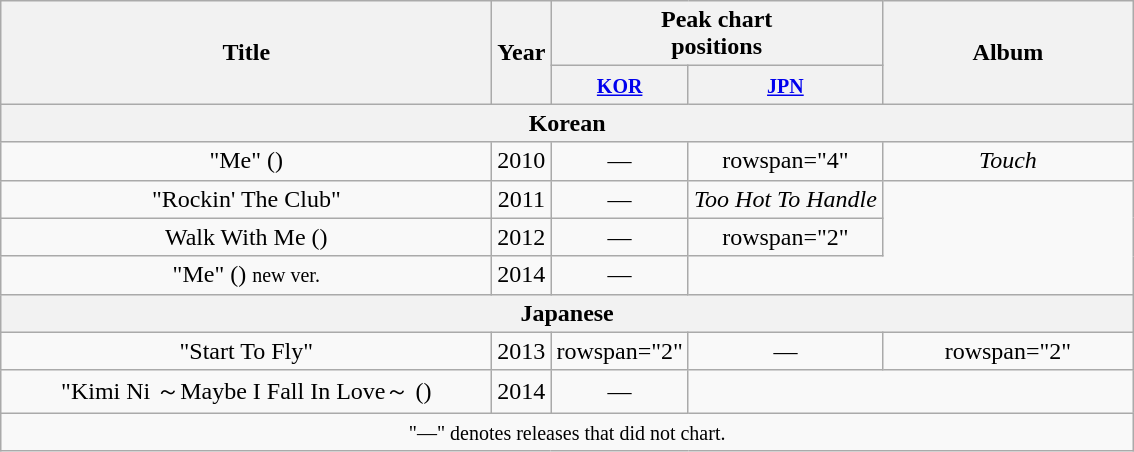<table class="wikitable plainrowheaders" style="text-align:center;" border="1">
<tr>
<th scope="col" rowspan="2" style="width:20em;">Title</th>
<th scope="col" rowspan="2">Year</th>
<th scope="col" colspan="2">Peak chart <br> positions</th>
<th scope="col" rowspan="2" style="width:10em;">Album</th>
</tr>
<tr>
<th><small><a href='#'>KOR</a></small><br></th>
<th><small><a href='#'>JPN</a></small><br></th>
</tr>
<tr>
<th colspan="5">Korean</th>
</tr>
<tr>
<td>"Me" ()</td>
<td>2010</td>
<td>—</td>
<td>rowspan="4" </td>
<td><em>Touch</em></td>
</tr>
<tr>
<td>"Rockin' The Club"</td>
<td>2011</td>
<td>—</td>
<td><em>Too Hot To Handle</em></td>
</tr>
<tr>
<td>Walk With Me ()</td>
<td>2012</td>
<td>—</td>
<td>rowspan="2" </td>
</tr>
<tr>
<td>"Me" () <small>new ver.</small></td>
<td>2014</td>
<td>—</td>
</tr>
<tr>
<th colspan="5">Japanese</th>
</tr>
<tr>
<td>"Start To Fly"</td>
<td>2013</td>
<td>rowspan="2" </td>
<td>—</td>
<td>rowspan="2" </td>
</tr>
<tr>
<td>"Kimi Ni ～Maybe I Fall In Love～ ()</td>
<td>2014</td>
<td>—</td>
</tr>
<tr>
<td colspan="5" align="center"><small>"—" denotes releases that did not chart.</small></td>
</tr>
</table>
